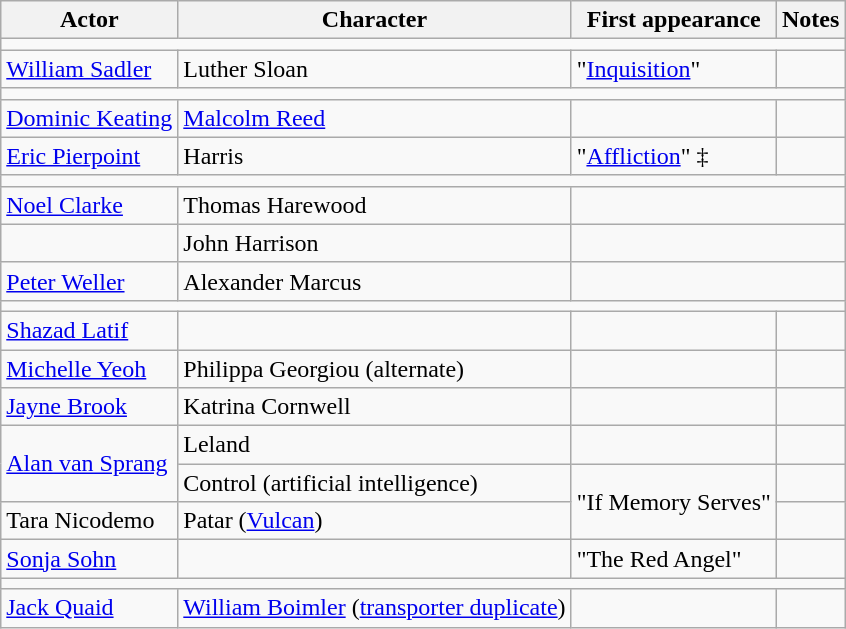<table class="wikitable">
<tr>
<th>Actor</th>
<th>Character</th>
<th>First appearance</th>
<th>Notes</th>
</tr>
<tr>
<td colspan="4"><strong><em></em></strong></td>
</tr>
<tr>
<td><a href='#'>William Sadler</a></td>
<td>Luther Sloan</td>
<td>"<a href='#'>Inquisition</a>"</td>
<td></td>
</tr>
<tr>
<td colspan="4"><strong><em></em></strong></td>
</tr>
<tr>
<td><a href='#'>Dominic Keating</a></td>
<td><a href='#'>Malcolm Reed</a></td>
<td></td>
<td></td>
</tr>
<tr>
<td><a href='#'>Eric Pierpoint</a></td>
<td>Harris</td>
<td>"<a href='#'>Affliction</a>" ‡</td>
<td></td>
</tr>
<tr>
<td colspan="4"></td>
</tr>
<tr>
<td><a href='#'>Noel Clarke</a></td>
<td>Thomas Harewood</td>
<td colspan="2"><br></td>
</tr>
<tr>
<td></td>
<td>John Harrison</td>
<td colspan="2"><br></td>
</tr>
<tr>
<td><a href='#'>Peter Weller</a></td>
<td>Alexander Marcus</td>
<td colspan="2"><br></td>
</tr>
<tr>
<td colspan="4"><strong><em></em></strong></td>
</tr>
<tr>
<td><a href='#'>Shazad Latif</a></td>
<td></td>
<td></td>
<td></td>
</tr>
<tr>
<td><a href='#'>Michelle Yeoh</a></td>
<td>Philippa Georgiou (alternate)</td>
<td></td>
<td></td>
</tr>
<tr>
<td><a href='#'>Jayne Brook</a></td>
<td>Katrina Cornwell</td>
<td></td>
<td></td>
</tr>
<tr>
<td rowspan="2"><a href='#'>Alan van Sprang</a></td>
<td>Leland</td>
<td></td>
<td></td>
</tr>
<tr>
<td>Control (artificial intelligence)</td>
<td rowspan="2">"If Memory Serves"</td>
<td></td>
</tr>
<tr>
<td>Tara Nicodemo</td>
<td>Patar (<a href='#'>Vulcan</a>)</td>
<td></td>
</tr>
<tr>
<td><a href='#'>Sonja Sohn</a></td>
<td></td>
<td>"The Red Angel"</td>
<td></td>
</tr>
<tr>
<td colspan="4"><strong><em></em></strong></td>
</tr>
<tr>
<td><a href='#'>Jack Quaid</a></td>
<td><a href='#'>William Boimler</a> (<a href='#'>transporter duplicate</a>)</td>
<td></td>
<td></td>
</tr>
</table>
